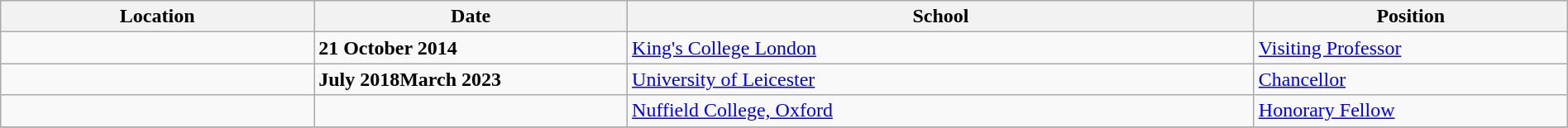<table class="wikitable" style="width:100%;">
<tr>
<th style="width:20%;">Location</th>
<th style="width:20%;">Date</th>
<th style="width:40%;">School</th>
<th style="width:20%;">Position</th>
</tr>
<tr>
<td></td>
<td><strong>21 October 2014</strong></td>
<td><a href='#'>King's College London</a></td>
<td><a href='#'>Visiting Professor</a></td>
</tr>
<tr>
<td></td>
<td><strong>July 2018March 2023</strong></td>
<td><a href='#'>University of Leicester</a></td>
<td><a href='#'>Chancellor</a></td>
</tr>
<tr>
<td></td>
<td><strong></strong></td>
<td><a href='#'>Nuffield College, Oxford</a></td>
<td><a href='#'>Honorary Fellow</a></td>
</tr>
<tr>
</tr>
</table>
